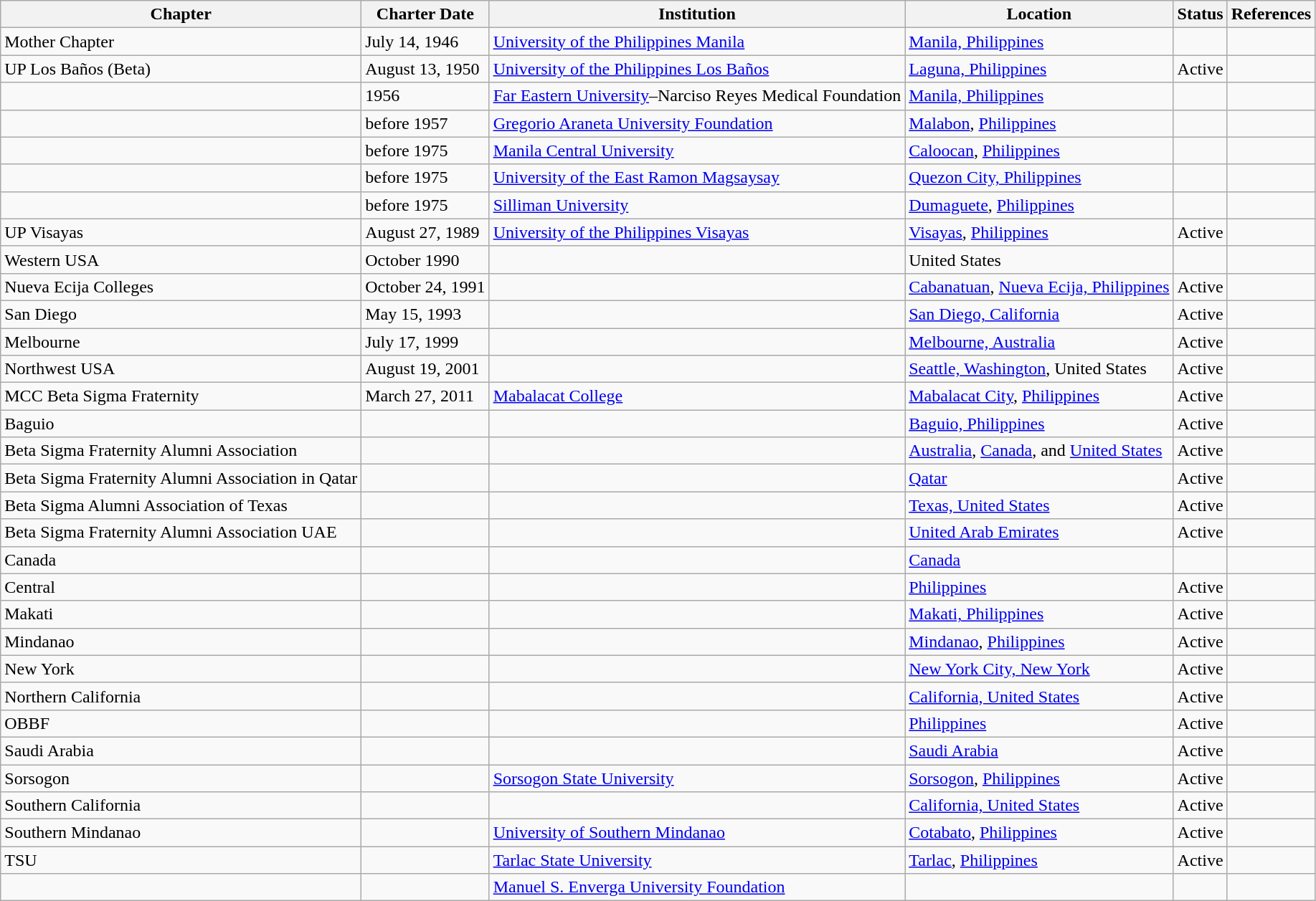<table class="wikitable">
<tr>
<th><strong>Chapter</strong></th>
<th>Charter Date</th>
<th>Institution</th>
<th>Location</th>
<th>Status</th>
<th>References</th>
</tr>
<tr>
<td>Mother Chapter</td>
<td>July 14, 1946</td>
<td><a href='#'>University of the Philippines Manila</a></td>
<td><a href='#'>Manila, Philippines</a></td>
<td></td>
<td></td>
</tr>
<tr>
<td>UP Los Baños (Beta)</td>
<td>August 13, 1950</td>
<td><a href='#'>University of the Philippines Los Baños</a></td>
<td><a href='#'>Laguna, Philippines</a></td>
<td>Active</td>
<td></td>
</tr>
<tr>
<td></td>
<td>1956</td>
<td><a href='#'>Far Eastern University</a>–Narciso Reyes Medical Foundation</td>
<td><a href='#'>Manila, Philippines</a></td>
<td></td>
<td></td>
</tr>
<tr>
<td></td>
<td>before 1957</td>
<td><a href='#'>Gregorio Araneta University Foundation</a></td>
<td><a href='#'>Malabon</a>, <a href='#'>Philippines</a></td>
<td></td>
<td></td>
</tr>
<tr>
<td></td>
<td>before 1975</td>
<td><a href='#'>Manila Central University</a></td>
<td><a href='#'>Caloocan</a>, <a href='#'>Philippines</a></td>
<td></td>
<td></td>
</tr>
<tr>
<td></td>
<td>before 1975</td>
<td><a href='#'>University of the East Ramon Magsaysay</a></td>
<td><a href='#'>Quezon City, Philippines</a></td>
<td></td>
<td></td>
</tr>
<tr>
<td></td>
<td>before 1975</td>
<td><a href='#'>Silliman University</a></td>
<td><a href='#'>Dumaguete</a>, <a href='#'>Philippines</a></td>
<td></td>
<td></td>
</tr>
<tr>
<td>UP Visayas</td>
<td>August 27, 1989</td>
<td><a href='#'>University of the Philippines Visayas</a></td>
<td><a href='#'>Visayas</a>, <a href='#'>Philippines</a></td>
<td>Active</td>
<td></td>
</tr>
<tr>
<td>Western USA</td>
<td>October 1990</td>
<td></td>
<td>United States</td>
<td></td>
<td></td>
</tr>
<tr>
<td>Nueva Ecija Colleges</td>
<td>October 24, 1991</td>
<td></td>
<td><a href='#'>Cabanatuan</a>, <a href='#'>Nueva Ecija, Philippines</a></td>
<td>Active</td>
<td></td>
</tr>
<tr>
<td>San Diego</td>
<td>May 15, 1993</td>
<td></td>
<td><a href='#'>San Diego, California</a></td>
<td>Active</td>
<td></td>
</tr>
<tr>
<td>Melbourne</td>
<td>July 17, 1999</td>
<td></td>
<td><a href='#'>Melbourne, Australia</a></td>
<td>Active</td>
<td></td>
</tr>
<tr>
<td>Northwest USA</td>
<td>August 19, 2001</td>
<td></td>
<td><a href='#'>Seattle, Washington</a>, United States</td>
<td>Active</td>
<td></td>
</tr>
<tr>
<td>MCC Beta Sigma Fraternity</td>
<td>March 27, 2011</td>
<td><a href='#'>Mabalacat College</a></td>
<td><a href='#'>Mabalacat City</a>, <a href='#'>Philippines</a></td>
<td>Active</td>
<td></td>
</tr>
<tr>
<td>Baguio</td>
<td></td>
<td></td>
<td><a href='#'>Baguio, Philippines</a></td>
<td>Active</td>
<td></td>
</tr>
<tr>
<td>Beta Sigma Fraternity Alumni Association</td>
<td></td>
<td></td>
<td><a href='#'>Australia</a>, <a href='#'>Canada</a>, and <a href='#'>United States</a></td>
<td>Active</td>
<td></td>
</tr>
<tr>
<td>Beta Sigma Fraternity Alumni Association in Qatar</td>
<td></td>
<td></td>
<td><a href='#'>Qatar</a></td>
<td>Active</td>
<td></td>
</tr>
<tr>
<td>Beta Sigma Alumni Association of Texas</td>
<td></td>
<td></td>
<td><a href='#'>Texas, United States</a></td>
<td>Active</td>
<td></td>
</tr>
<tr>
<td>Beta Sigma Fraternity Alumni Association UAE</td>
<td></td>
<td></td>
<td><a href='#'>United Arab Emirates</a></td>
<td>Active</td>
<td></td>
</tr>
<tr>
<td>Canada</td>
<td></td>
<td></td>
<td><a href='#'>Canada</a></td>
<td></td>
<td></td>
</tr>
<tr>
<td>Central</td>
<td></td>
<td></td>
<td><a href='#'>Philippines</a></td>
<td>Active</td>
<td></td>
</tr>
<tr>
<td>Makati</td>
<td></td>
<td></td>
<td><a href='#'>Makati, Philippines</a></td>
<td>Active</td>
<td></td>
</tr>
<tr>
<td>Mindanao</td>
<td></td>
<td></td>
<td><a href='#'>Mindanao</a>, <a href='#'>Philippines</a></td>
<td>Active</td>
<td></td>
</tr>
<tr>
<td>New York</td>
<td></td>
<td></td>
<td><a href='#'>New York City, New York</a></td>
<td>Active</td>
<td></td>
</tr>
<tr>
<td>Northern California</td>
<td></td>
<td></td>
<td><a href='#'>California, United States</a></td>
<td>Active</td>
<td></td>
</tr>
<tr>
<td>OBBF</td>
<td></td>
<td></td>
<td><a href='#'>Philippines</a></td>
<td>Active</td>
<td></td>
</tr>
<tr>
<td>Saudi Arabia</td>
<td></td>
<td></td>
<td><a href='#'>Saudi Arabia</a></td>
<td>Active</td>
<td></td>
</tr>
<tr>
<td>Sorsogon</td>
<td></td>
<td><a href='#'>Sorsogon State University</a></td>
<td><a href='#'>Sorsogon</a>, <a href='#'>Philippines</a></td>
<td>Active</td>
<td></td>
</tr>
<tr>
<td>Southern California</td>
<td></td>
<td></td>
<td><a href='#'>California, United States</a></td>
<td>Active</td>
<td></td>
</tr>
<tr>
<td>Southern Mindanao</td>
<td></td>
<td><a href='#'>University of Southern Mindanao</a></td>
<td><a href='#'>Cotabato</a>, <a href='#'>Philippines</a></td>
<td>Active</td>
<td></td>
</tr>
<tr>
<td>TSU</td>
<td></td>
<td><a href='#'>Tarlac State University</a></td>
<td><a href='#'>Tarlac</a>, <a href='#'>Philippines</a></td>
<td>Active</td>
<td></td>
</tr>
<tr>
<td></td>
<td></td>
<td><a href='#'>Manuel S. Enverga University Foundation</a></td>
<td></td>
<td></td>
<td></td>
</tr>
</table>
